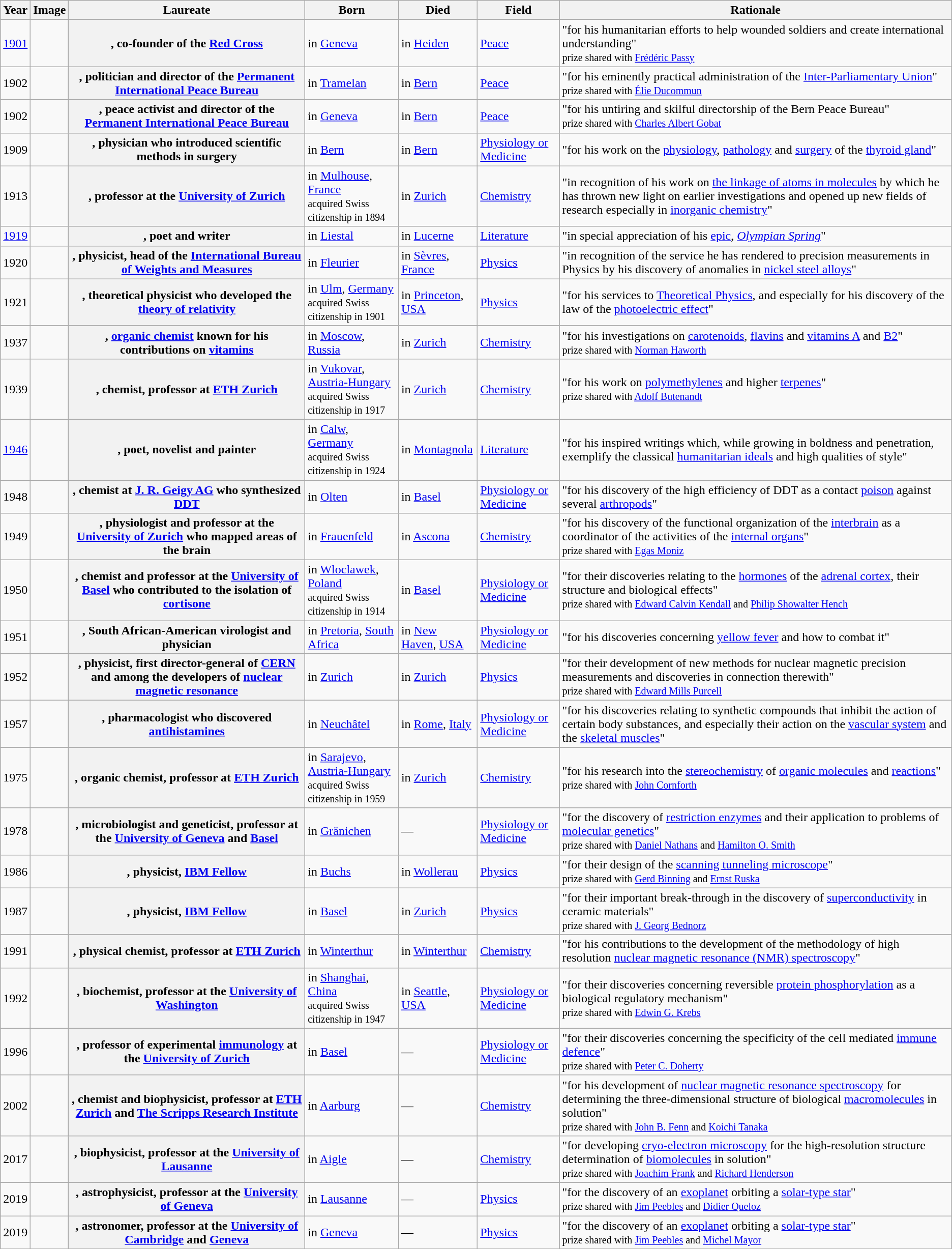<table class="wikitable sortable plainrowheaders">
<tr>
<th scope="col">Year</th>
<th scope="col" class="unsortable">Image</th>
<th scope="col">Laureate</th>
<th scope="col">Born</th>
<th scope="col" class="unsortable">Died</th>
<th scope="col">Field</th>
<th scope="col" class="unsortable">Rationale</th>
</tr>
<tr>
<td style="text-align:center;"><a href='#'>1901</a></td>
<td></td>
<th scope="row">, co-founder of the <a href='#'>Red Cross</a></th>
<td> in <a href='#'>Geneva</a></td>
<td> in <a href='#'>Heiden</a></td>
<td><a href='#'>Peace</a></td>
<td>"for his humanitarian efforts to help wounded soldiers and create international understanding"<br><small>prize shared with <a href='#'>Frédéric Passy</a></small></td>
</tr>
<tr>
<td style="text-align:center;">1902</td>
<td></td>
<th scope="row">, politician and director of the <a href='#'>Permanent International Peace Bureau</a></th>
<td> in <a href='#'>Tramelan</a></td>
<td> in <a href='#'>Bern</a></td>
<td><a href='#'>Peace</a></td>
<td>"for his eminently practical administration of the <a href='#'>Inter-Parliamentary Union</a>"<br><small>prize shared with <a href='#'>Élie Ducommun</a></small></td>
</tr>
<tr>
<td style="text-align:center;">1902</td>
<td></td>
<th scope="row">, peace activist and director of the <a href='#'>Permanent International Peace Bureau</a></th>
<td> in <a href='#'>Geneva</a></td>
<td> in <a href='#'>Bern</a></td>
<td><a href='#'>Peace</a></td>
<td>"for his untiring and skilful directorship of the Bern Peace Bureau"<br><small>prize shared with <a href='#'>Charles Albert Gobat</a></small></td>
</tr>
<tr>
<td style="text-align:center;">1909</td>
<td></td>
<th scope="row">, physician who introduced scientific methods in surgery</th>
<td> in <a href='#'>Bern</a></td>
<td> in <a href='#'>Bern</a></td>
<td><a href='#'>Physiology or Medicine</a></td>
<td>"for his work on the <a href='#'>physiology</a>, <a href='#'>pathology</a> and <a href='#'>surgery</a> of the <a href='#'>thyroid gland</a>"</td>
</tr>
<tr>
<td style="text-align:center;">1913</td>
<td></td>
<th scope="row">, professor at the <a href='#'>University of Zurich</a></th>
<td> in <a href='#'>Mulhouse</a>, <a href='#'>France</a><br><small>acquired Swiss citizenship in 1894</small></td>
<td> in <a href='#'>Zurich</a></td>
<td><a href='#'>Chemistry</a></td>
<td>"in recognition of his work on <a href='#'>the linkage of atoms in molecules</a> by which he has thrown new light on earlier investigations and opened up new fields of research especially in <a href='#'>inorganic chemistry</a>"</td>
</tr>
<tr>
<td style="text-align:center;"><a href='#'>1919</a></td>
<td></td>
<th scope="row">, poet and writer</th>
<td> in <a href='#'>Liestal</a></td>
<td> in <a href='#'>Lucerne</a></td>
<td><a href='#'>Literature</a></td>
<td>"in special appreciation of his <a href='#'>epic</a>, <em><a href='#'>Olympian Spring</a></em>"</td>
</tr>
<tr>
<td style="text-align:center;">1920</td>
<td></td>
<th scope="row">, physicist, head of the <a href='#'>International Bureau of Weights and Measures</a></th>
<td> in <a href='#'>Fleurier</a></td>
<td> in <a href='#'>Sèvres</a>, <a href='#'>France</a></td>
<td><a href='#'>Physics</a></td>
<td>"in recognition of the service he has rendered to precision measurements in Physics by his discovery of anomalies in <a href='#'>nickel steel alloys</a>"</td>
</tr>
<tr>
<td style="text-align:center;">1921</td>
<td></td>
<th scope="row">, theoretical physicist who developed the <a href='#'>theory of relativity</a></th>
<td> in <a href='#'>Ulm</a>, <a href='#'>Germany</a><br><small>acquired Swiss citizenship in 1901</small></td>
<td> in <a href='#'>Princeton</a>, <a href='#'>USA</a></td>
<td><a href='#'>Physics</a></td>
<td>"for his services to <a href='#'>Theoretical Physics</a>, and especially for his discovery of the law of the <a href='#'>photoelectric effect</a>"</td>
</tr>
<tr>
<td style="text-align:center;">1937</td>
<td></td>
<th scope="row">, <a href='#'>organic chemist</a> known for his contributions on <a href='#'>vitamins</a></th>
<td> in <a href='#'>Moscow</a>, <a href='#'>Russia</a></td>
<td> in <a href='#'>Zurich</a></td>
<td><a href='#'>Chemistry</a></td>
<td>"for his investigations on <a href='#'>carotenoids</a>, <a href='#'>flavins</a> and <a href='#'>vitamins A</a> and <a href='#'>B2</a>"<br><small>prize shared with <a href='#'>Norman Haworth</a></small></td>
</tr>
<tr>
<td style="text-align:center;">1939</td>
<td></td>
<th scope="row">, chemist, professor at <a href='#'>ETH Zurich</a></th>
<td> in <a href='#'>Vukovar</a>, <a href='#'>Austria-Hungary</a><br><small>acquired Swiss citizenship in 1917</small></td>
<td> in <a href='#'>Zurich</a></td>
<td><a href='#'>Chemistry</a></td>
<td>"for his work on <a href='#'>polymethylenes</a> and higher <a href='#'>terpenes</a>"<br><small>prize shared with <a href='#'>Adolf Butenandt</a></small></td>
</tr>
<tr>
<td style="text-align:center;"><a href='#'>1946</a></td>
<td></td>
<th scope="row">, poet, novelist and painter</th>
<td> in <a href='#'>Calw</a>, <a href='#'>Germany</a><br><small>acquired Swiss citizenship in 1924</small></td>
<td> in <a href='#'>Montagnola</a></td>
<td><a href='#'>Literature</a></td>
<td>"for his inspired writings which, while growing in boldness and penetration, exemplify the classical <a href='#'>humanitarian ideals</a> and high qualities of style"</td>
</tr>
<tr>
<td style="text-align:center;">1948</td>
<td></td>
<th scope="row">, chemist at <a href='#'>J. R. Geigy AG</a> who synthesized <a href='#'>DDT</a></th>
<td> in <a href='#'>Olten</a></td>
<td> in <a href='#'>Basel</a></td>
<td><a href='#'>Physiology or Medicine</a></td>
<td>"for his discovery of the high efficiency of DDT as a contact <a href='#'>poison</a> against several <a href='#'>arthropods</a>"</td>
</tr>
<tr>
<td style="text-align:center;">1949</td>
<td></td>
<th scope="row">, physiologist and professor at the <a href='#'>University of Zurich</a> who mapped areas of the brain</th>
<td> in <a href='#'>Frauenfeld</a></td>
<td> in <a href='#'>Ascona</a></td>
<td><a href='#'>Chemistry</a></td>
<td>"for his discovery of the functional organization of the <a href='#'>interbrain</a> as a coordinator of the activities of the <a href='#'>internal organs</a>"<br><small>prize shared with <a href='#'>Egas Moniz</a></small></td>
</tr>
<tr>
<td style="text-align:center;">1950</td>
<td></td>
<th scope="row">, chemist and professor at the <a href='#'>University of Basel</a> who contributed to the isolation of <a href='#'>cortisone</a></th>
<td> in <a href='#'>Wloclawek</a>, <a href='#'>Poland</a><br><small>acquired Swiss citizenship in 1914</small></td>
<td> in <a href='#'>Basel</a></td>
<td><a href='#'>Physiology or Medicine</a></td>
<td>"for their discoveries relating to the <a href='#'>hormones</a> of the <a href='#'>adrenal cortex</a>, their structure and biological effects"<br><small>prize shared with <a href='#'>Edward Calvin Kendall</a> and <a href='#'>Philip Showalter Hench</a></small></td>
</tr>
<tr>
<td style="text-align:center;">1951</td>
<td></td>
<th scope="row">, South African-American virologist and physician</th>
<td> in <a href='#'>Pretoria</a>, <a href='#'>South Africa</a></td>
<td> in <a href='#'>New Haven</a>, <a href='#'>USA</a></td>
<td><a href='#'>Physiology or Medicine</a></td>
<td>"for his discoveries concerning <a href='#'>yellow fever</a> and how to combat it"</td>
</tr>
<tr>
<td style="text-align:center;">1952</td>
<td></td>
<th scope="row">, physicist, first director-general of <a href='#'>CERN</a> and among the developers of <a href='#'>nuclear magnetic resonance</a></th>
<td> in <a href='#'>Zurich</a></td>
<td> in <a href='#'>Zurich</a></td>
<td><a href='#'>Physics</a></td>
<td>"for their development of new methods for nuclear magnetic precision measurements and discoveries in connection therewith"<br><small>prize shared with <a href='#'>Edward Mills Purcell</a></small></td>
</tr>
<tr>
<td style="text-align:center;">1957</td>
<td></td>
<th scope="row">, pharmacologist who discovered <a href='#'>antihistamines</a></th>
<td> in <a href='#'>Neuchâtel</a></td>
<td> in <a href='#'>Rome</a>, <a href='#'>Italy</a></td>
<td><a href='#'>Physiology or Medicine</a></td>
<td>"for his discoveries relating to synthetic compounds that inhibit the action of certain body substances, and especially their action on the <a href='#'>vascular system</a> and the <a href='#'>skeletal muscles</a>"</td>
</tr>
<tr>
<td style="text-align:center;">1975</td>
<td></td>
<th scope="row">, organic chemist, professor at <a href='#'>ETH Zurich</a></th>
<td> in <a href='#'>Sarajevo</a>, <a href='#'>Austria-Hungary</a><br><small>acquired Swiss citizenship in 1959</small></td>
<td> in <a href='#'>Zurich</a></td>
<td><a href='#'>Chemistry</a></td>
<td>"for his research into the <a href='#'>stereochemistry</a> of <a href='#'>organic molecules</a> and <a href='#'>reactions</a>"<br><small>prize shared with <a href='#'>John Cornforth</a></small></td>
</tr>
<tr>
<td style="text-align:center;">1978</td>
<td></td>
<th scope="row">, microbiologist and geneticist, professor at the <a href='#'>University of Geneva</a> and <a href='#'>Basel</a></th>
<td> in <a href='#'>Gränichen</a></td>
<td data-sort-value="2999-12-31">—</td>
<td><a href='#'>Physiology or Medicine</a></td>
<td>"for the discovery of <a href='#'>restriction enzymes</a> and their application to problems of <a href='#'>molecular genetics</a>"<br><small>prize shared with <a href='#'>Daniel Nathans</a> and <a href='#'>Hamilton O. Smith</a></small></td>
</tr>
<tr>
<td style="text-align:center;">1986</td>
<td></td>
<th scope="row">, physicist, <a href='#'>IBM Fellow</a></th>
<td> in <a href='#'>Buchs</a></td>
<td> in <a href='#'>Wollerau</a></td>
<td><a href='#'>Physics</a></td>
<td>"for their design of the <a href='#'>scanning tunneling microscope</a>"<br><small>prize shared with <a href='#'>Gerd Binning</a> and <a href='#'>Ernst Ruska</a></small></td>
</tr>
<tr>
<td style="text-align:center;">1987</td>
<td></td>
<th scope="row">, physicist, <a href='#'>IBM Fellow</a></th>
<td> in <a href='#'>Basel</a></td>
<td> in <a href='#'>Zurich</a></td>
<td><a href='#'>Physics</a></td>
<td>"for their important break-through in the discovery of <a href='#'>superconductivity</a> in ceramic materials"<br><small>prize shared with <a href='#'>J. Georg Bednorz</a></small></td>
</tr>
<tr>
<td style="text-align:center;">1991</td>
<td></td>
<th scope="row">, physical chemist, professor at <a href='#'>ETH Zurich</a></th>
<td> in <a href='#'>Winterthur</a></td>
<td> in <a href='#'>Winterthur</a></td>
<td><a href='#'>Chemistry</a></td>
<td>"for his contributions to the development of the methodology of high resolution <a href='#'>nuclear magnetic resonance (NMR) spectroscopy</a>"</td>
</tr>
<tr>
<td style="text-align:center;">1992</td>
<td></td>
<th scope="row">, biochemist, professor at the <a href='#'>University of Washington</a></th>
<td> in <a href='#'>Shanghai</a>, <a href='#'>China</a><br><small>acquired Swiss citizenship in 1947</small></td>
<td> in <a href='#'>Seattle</a>, <a href='#'>USA</a></td>
<td><a href='#'>Physiology or Medicine</a></td>
<td>"for their discoveries concerning reversible <a href='#'>protein phosphorylation</a> as a biological regulatory mechanism"<br><small>prize shared with <a href='#'>Edwin G. Krebs</a></small></td>
</tr>
<tr>
<td style="text-align:center;">1996</td>
<td></td>
<th scope="row">, professor of experimental <a href='#'>immunology</a> at the <a href='#'>University of Zurich</a></th>
<td> in <a href='#'>Basel</a></td>
<td data-sort-value="2999-12-31">—</td>
<td><a href='#'>Physiology or Medicine</a></td>
<td>"for their discoveries concerning the specificity of the cell mediated <a href='#'>immune defence</a>"<br><small>prize shared with <a href='#'>Peter C. Doherty</a></small></td>
</tr>
<tr>
<td style="text-align:center;">2002</td>
<td></td>
<th scope="row">, chemist and biophysicist, professor at <a href='#'>ETH Zurich</a> and <a href='#'>The Scripps Research Institute</a></th>
<td> in <a href='#'>Aarburg</a></td>
<td data-sort-value="2999-12-31">—</td>
<td><a href='#'>Chemistry</a></td>
<td>"for his development of <a href='#'>nuclear magnetic resonance spectroscopy</a> for determining the three-dimensional structure of biological <a href='#'>macromolecules</a> in solution"<br><small>prize shared with <a href='#'>John B. Fenn</a> and <a href='#'>Koichi Tanaka</a></small></td>
</tr>
<tr>
<td style="text-align:center;">2017</td>
<td></td>
<th scope="row">, biophysicist, professor at the <a href='#'>University of Lausanne</a></th>
<td> in <a href='#'>Aigle</a></td>
<td data-sort-value="2999-12-31">—</td>
<td><a href='#'>Chemistry</a></td>
<td>"for developing <a href='#'>cryo-electron microscopy</a> for the high-resolution structure determination of <a href='#'>biomolecules</a> in solution"<br><small>prize shared with <a href='#'>Joachim Frank</a> and <a href='#'>Richard Henderson</a></small></td>
</tr>
<tr>
<td style="text-align:center;">2019</td>
<td></td>
<th scope="row">, astrophysicist, professor at the <a href='#'>University of Geneva</a></th>
<td> in <a href='#'>Lausanne</a></td>
<td data-sort-value="2999-12-31">—</td>
<td><a href='#'>Physics</a></td>
<td>"for the discovery of an <a href='#'>exoplanet</a> orbiting a <a href='#'>solar-type star</a>"<br><small>prize shared with <a href='#'>Jim Peebles</a> and <a href='#'>Didier Queloz</a></small></td>
</tr>
<tr>
<td style="text-align:center;">2019</td>
<td></td>
<th scope="row">, astronomer, professor at the <a href='#'>University of Cambridge</a> and <a href='#'>Geneva</a></th>
<td> in <a href='#'>Geneva</a></td>
<td data-sort-value="2999-12-31">—</td>
<td><a href='#'>Physics</a></td>
<td>"for the discovery of an <a href='#'>exoplanet</a> orbiting a <a href='#'>solar-type star</a>"<br><small>prize shared with <a href='#'>Jim Peebles</a> and <a href='#'>Michel Mayor</a></small></td>
</tr>
</table>
